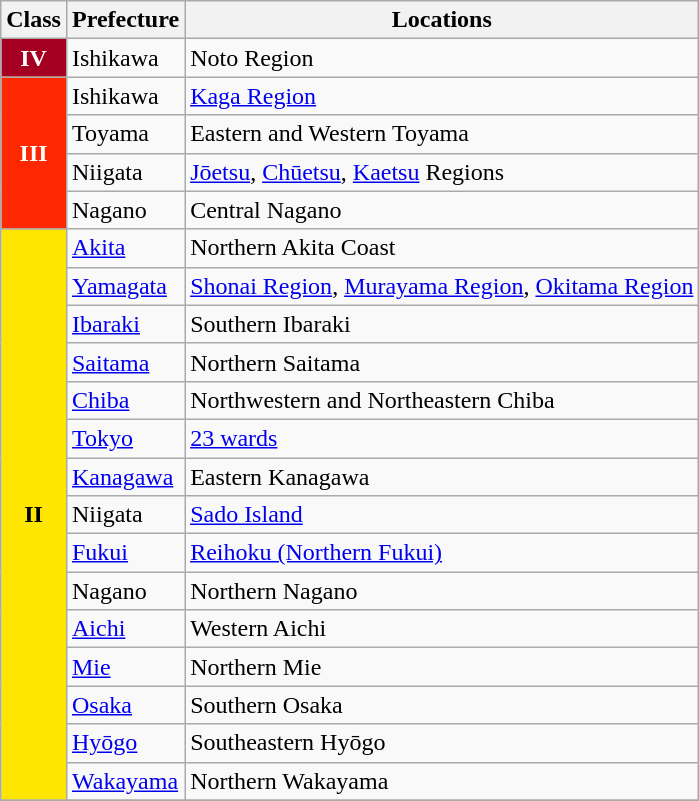<table class="wikitable">
<tr>
<th>Class</th>
<th>Prefecture</th>
<th>Locations</th>
</tr>
<tr>
<th style="background:#a50021; color:#fff">IV</th>
<td>Ishikawa</td>
<td>Noto Region</td>
</tr>
<tr>
<th rowspan="4" style="background:#fe2800; color:#fff">III</th>
<td>Ishikawa</td>
<td><a href='#'>Kaga Region</a></td>
</tr>
<tr>
<td>Toyama</td>
<td>Eastern and Western Toyama</td>
</tr>
<tr>
<td>Niigata</td>
<td><a href='#'>Jōetsu</a>, <a href='#'>Chūetsu</a>, <a href='#'>Kaetsu</a> Regions</td>
</tr>
<tr>
<td>Nagano</td>
<td>Central Nagano</td>
</tr>
<tr>
<th rowspan="15" style="background:#fee600">II</th>
<td><a href='#'>Akita</a></td>
<td>Northern Akita Coast</td>
</tr>
<tr>
<td><a href='#'>Yamagata</a></td>
<td><a href='#'>Shonai Region</a>, <a href='#'>Murayama Region</a>, <a href='#'>Okitama Region</a></td>
</tr>
<tr>
<td><a href='#'>Ibaraki</a></td>
<td>Southern Ibaraki</td>
</tr>
<tr>
<td><a href='#'>Saitama</a></td>
<td>Northern Saitama</td>
</tr>
<tr>
<td><a href='#'>Chiba</a></td>
<td>Northwestern and Northeastern Chiba</td>
</tr>
<tr>
<td><a href='#'>Tokyo</a></td>
<td><a href='#'>23 wards</a></td>
</tr>
<tr>
<td><a href='#'>Kanagawa</a></td>
<td>Eastern Kanagawa</td>
</tr>
<tr>
<td>Niigata</td>
<td><a href='#'>Sado Island</a></td>
</tr>
<tr>
<td><a href='#'>Fukui</a></td>
<td><a href='#'>Reihoku (Northern Fukui)</a></td>
</tr>
<tr>
<td>Nagano</td>
<td>Northern Nagano</td>
</tr>
<tr>
<td><a href='#'>Aichi</a></td>
<td>Western Aichi</td>
</tr>
<tr>
<td><a href='#'>Mie</a></td>
<td>Northern Mie</td>
</tr>
<tr>
<td><a href='#'>Osaka</a></td>
<td>Southern Osaka</td>
</tr>
<tr>
<td><a href='#'>Hyōgo</a></td>
<td>Southeastern Hyōgo</td>
</tr>
<tr>
<td><a href='#'>Wakayama</a></td>
<td>Northern Wakayama</td>
</tr>
<tr>
</tr>
</table>
